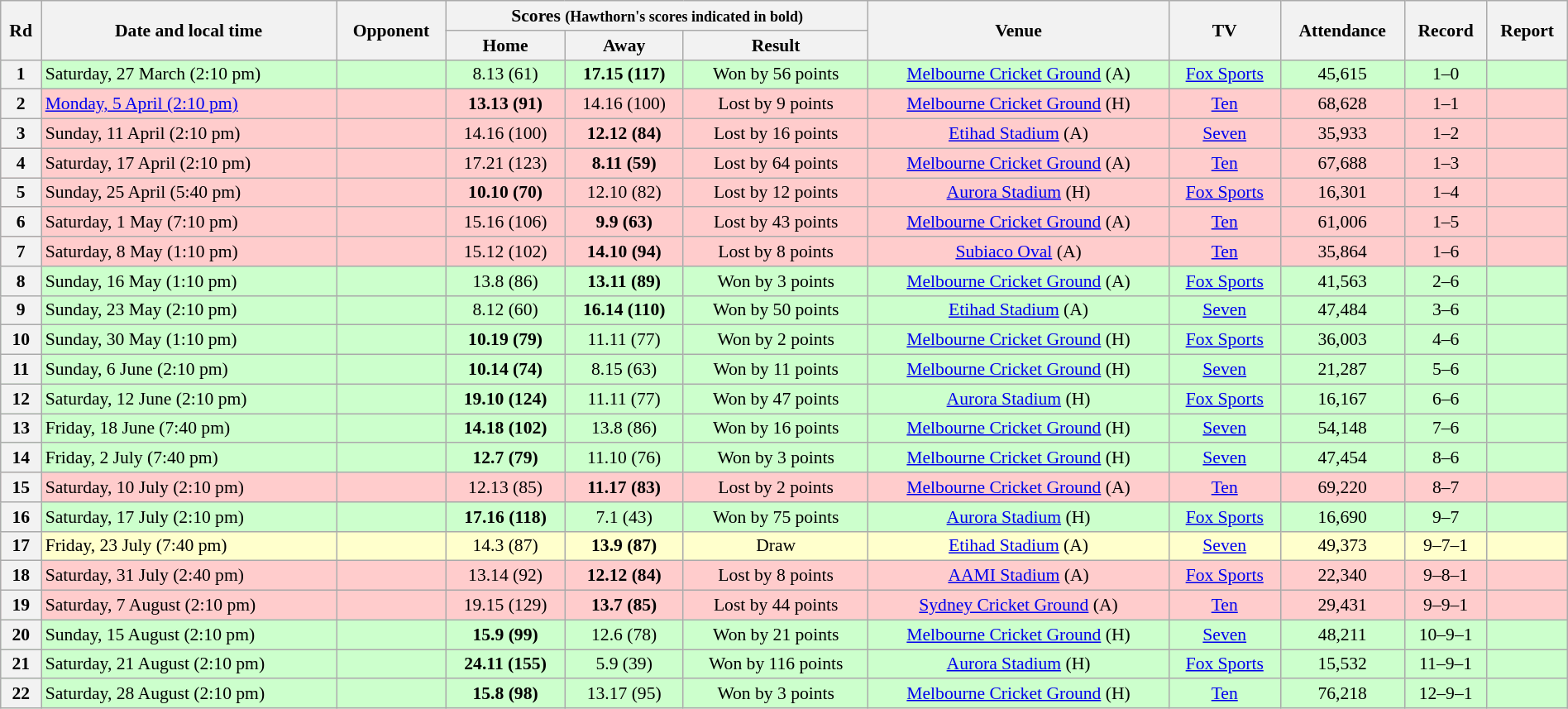<table class="wikitable" style="font-size:90%; text-align:center; width: 100%; margin-left: auto; margin-right: auto">
<tr>
<th rowspan="2">Rd</th>
<th rowspan="2">Date and local time</th>
<th rowspan="2">Opponent</th>
<th colspan="3">Scores <small>(Hawthorn's scores indicated in bold)</small></th>
<th rowspan="2">Venue</th>
<th rowspan="2">TV</th>
<th rowspan="2">Attendance</th>
<th rowspan="2">Record</th>
<th rowspan="2">Report</th>
</tr>
<tr>
<th>Home</th>
<th>Away</th>
<th>Result</th>
</tr>
<tr style="background:#cfc">
<th>1</th>
<td align=left>Saturday, 27 March (2:10 pm)</td>
<td align=left></td>
<td>8.13 (61)</td>
<td><strong>17.15 (117)</strong></td>
<td>Won by 56 points</td>
<td><a href='#'>Melbourne Cricket Ground</a> (A)</td>
<td><a href='#'>Fox Sports</a></td>
<td>45,615</td>
<td>1–0</td>
<td></td>
</tr>
<tr style="background:#fcc;">
<th>2</th>
<td align=left><a href='#'>Monday, 5 April (2:10 pm)</a></td>
<td align=left></td>
<td><strong>13.13 (91)</strong></td>
<td>14.16 (100)</td>
<td>Lost by 9 points</td>
<td><a href='#'>Melbourne Cricket Ground</a> (H)</td>
<td><a href='#'>Ten</a></td>
<td>68,628</td>
<td>1–1</td>
<td></td>
</tr>
<tr style="background:#fcc;">
<th>3</th>
<td align=left>Sunday, 11 April (2:10 pm)</td>
<td align=left></td>
<td>14.16 (100)</td>
<td><strong>12.12 (84)</strong></td>
<td>Lost by 16 points</td>
<td><a href='#'>Etihad Stadium</a> (A)</td>
<td><a href='#'>Seven</a></td>
<td>35,933</td>
<td>1–2</td>
<td></td>
</tr>
<tr style="background:#fcc;">
<th>4</th>
<td align=left>Saturday, 17 April (2:10 pm)</td>
<td align=left></td>
<td>17.21 (123)</td>
<td><strong>8.11 (59)</strong></td>
<td>Lost by 64 points</td>
<td><a href='#'>Melbourne Cricket Ground</a> (A)</td>
<td><a href='#'>Ten</a></td>
<td>67,688</td>
<td>1–3</td>
<td></td>
</tr>
<tr style="background:#fcc;">
<th>5</th>
<td align=left>Sunday, 25 April (5:40 pm)</td>
<td align=left></td>
<td><strong>10.10 (70)</strong></td>
<td>12.10 (82)</td>
<td>Lost by 12 points</td>
<td><a href='#'>Aurora Stadium</a> (H)</td>
<td><a href='#'>Fox Sports</a></td>
<td>16,301</td>
<td>1–4</td>
<td></td>
</tr>
<tr style="background:#fcc;">
<th>6</th>
<td align=left>Saturday, 1 May (7:10 pm)</td>
<td align=left></td>
<td>15.16 (106)</td>
<td><strong>9.9 (63)</strong></td>
<td>Lost by 43 points</td>
<td><a href='#'>Melbourne Cricket Ground</a> (A)</td>
<td><a href='#'>Ten</a></td>
<td>61,006</td>
<td>1–5</td>
<td></td>
</tr>
<tr style="background:#fcc;">
<th>7</th>
<td align=left>Saturday, 8 May (1:10 pm)</td>
<td align=left></td>
<td>15.12 (102)</td>
<td><strong>14.10 (94)</strong></td>
<td>Lost by 8 points</td>
<td><a href='#'>Subiaco Oval</a> (A)</td>
<td><a href='#'>Ten</a></td>
<td>35,864</td>
<td>1–6</td>
<td></td>
</tr>
<tr style="background:#cfc">
<th>8</th>
<td align=left>Sunday, 16 May (1:10 pm)</td>
<td align=left></td>
<td>13.8 (86)</td>
<td><strong>13.11 (89)</strong></td>
<td>Won by 3 points</td>
<td><a href='#'>Melbourne Cricket Ground</a> (A)</td>
<td><a href='#'>Fox Sports</a></td>
<td>41,563</td>
<td>2–6</td>
<td></td>
</tr>
<tr style="background:#cfc">
<th>9</th>
<td align=left>Sunday, 23 May (2:10 pm)</td>
<td align=left></td>
<td>8.12 (60)</td>
<td><strong>16.14 (110)</strong></td>
<td>Won by 50 points</td>
<td><a href='#'>Etihad Stadium</a> (A)</td>
<td><a href='#'>Seven</a></td>
<td>47,484</td>
<td>3–6</td>
<td></td>
</tr>
<tr style="background:#cfc">
<th>10</th>
<td align=left>Sunday, 30 May (1:10 pm)</td>
<td align=left></td>
<td><strong>10.19 (79)</strong></td>
<td>11.11 (77)</td>
<td>Won by 2 points</td>
<td><a href='#'>Melbourne Cricket Ground</a> (H)</td>
<td><a href='#'>Fox Sports</a></td>
<td>36,003</td>
<td>4–6</td>
<td></td>
</tr>
<tr style="background:#cfc">
<th>11</th>
<td align=left>Sunday, 6 June (2:10 pm)</td>
<td align=left></td>
<td><strong>10.14 (74)</strong></td>
<td>8.15 (63)</td>
<td>Won by 11 points</td>
<td><a href='#'>Melbourne Cricket Ground</a> (H)</td>
<td><a href='#'>Seven</a></td>
<td>21,287</td>
<td>5–6</td>
<td></td>
</tr>
<tr style="background:#cfc">
<th>12</th>
<td align=left>Saturday, 12 June (2:10 pm)</td>
<td align=left></td>
<td><strong>19.10 (124)</strong></td>
<td>11.11 (77)</td>
<td>Won by 47 points</td>
<td><a href='#'>Aurora Stadium</a> (H)</td>
<td><a href='#'>Fox Sports</a></td>
<td>16,167</td>
<td>6–6</td>
<td></td>
</tr>
<tr style="background:#cfc">
<th>13</th>
<td align=left>Friday, 18 June (7:40 pm)</td>
<td align=left></td>
<td><strong>14.18 (102)</strong></td>
<td>13.8 (86)</td>
<td>Won by 16 points</td>
<td><a href='#'>Melbourne Cricket Ground</a> (H)</td>
<td><a href='#'>Seven</a></td>
<td>54,148</td>
<td>7–6</td>
<td></td>
</tr>
<tr style="background:#cfc">
<th>14</th>
<td align=left>Friday, 2 July (7:40 pm)</td>
<td align=left></td>
<td><strong>12.7 (79)</strong></td>
<td>11.10 (76)</td>
<td>Won by 3 points</td>
<td><a href='#'>Melbourne Cricket Ground</a> (H)</td>
<td><a href='#'>Seven</a></td>
<td>47,454</td>
<td>8–6</td>
<td></td>
</tr>
<tr style="background:#fcc;">
<th>15</th>
<td align=left>Saturday, 10 July (2:10 pm)</td>
<td align=left></td>
<td>12.13 (85)</td>
<td><strong>11.17 (83)</strong></td>
<td>Lost by 2 points</td>
<td><a href='#'>Melbourne Cricket Ground</a> (A)</td>
<td><a href='#'>Ten</a></td>
<td>69,220</td>
<td>8–7</td>
<td></td>
</tr>
<tr style="background:#cfc">
<th>16</th>
<td align=left>Saturday, 17 July (2:10 pm)</td>
<td align=left></td>
<td><strong>17.16 (118)</strong></td>
<td>7.1 (43)</td>
<td>Won by 75 points</td>
<td><a href='#'>Aurora Stadium</a> (H)</td>
<td><a href='#'>Fox Sports</a></td>
<td>16,690</td>
<td>9–7</td>
<td></td>
</tr>
<tr style="background:#ffc;">
<th>17</th>
<td align=left>Friday, 23 July (7:40 pm)</td>
<td align=left></td>
<td>14.3 (87)</td>
<td><strong>13.9 (87)</strong></td>
<td>Draw</td>
<td><a href='#'>Etihad Stadium</a> (A)</td>
<td><a href='#'>Seven</a></td>
<td>49,373</td>
<td>9–7–1</td>
<td></td>
</tr>
<tr style="background:#fcc;">
<th>18</th>
<td align=left>Saturday, 31 July (2:40 pm)</td>
<td align=left></td>
<td>13.14 (92)</td>
<td><strong>12.12 (84)</strong></td>
<td>Lost by 8 points</td>
<td><a href='#'>AAMI Stadium</a> (A)</td>
<td><a href='#'>Fox Sports</a></td>
<td>22,340</td>
<td>9–8–1</td>
<td></td>
</tr>
<tr style="background:#fcc;">
<th>19</th>
<td align=left>Saturday, 7 August (2:10 pm)</td>
<td align=left></td>
<td>19.15 (129)</td>
<td><strong>13.7 (85)</strong></td>
<td>Lost by 44 points</td>
<td><a href='#'>Sydney Cricket Ground</a> (A)</td>
<td><a href='#'>Ten</a></td>
<td>29,431</td>
<td>9–9–1</td>
<td></td>
</tr>
<tr style="background:#cfc">
<th>20</th>
<td align=left>Sunday, 15 August (2:10 pm)</td>
<td align=left></td>
<td><strong>15.9 (99)</strong></td>
<td>12.6 (78)</td>
<td>Won by 21 points</td>
<td><a href='#'>Melbourne Cricket Ground</a> (H)</td>
<td><a href='#'>Seven</a></td>
<td>48,211</td>
<td>10–9–1</td>
<td></td>
</tr>
<tr style="background:#cfc">
<th>21</th>
<td align=left>Saturday, 21 August (2:10 pm)</td>
<td align=left></td>
<td><strong>24.11 (155)</strong></td>
<td>5.9 (39)</td>
<td>Won by 116 points</td>
<td><a href='#'>Aurora Stadium</a> (H)</td>
<td><a href='#'>Fox Sports</a></td>
<td>15,532</td>
<td>11–9–1</td>
<td></td>
</tr>
<tr style="background:#cfc">
<th>22</th>
<td align=left>Saturday, 28 August (2:10 pm)</td>
<td align=left></td>
<td><strong>15.8 (98)</strong></td>
<td>13.17 (95)</td>
<td>Won by 3 points</td>
<td><a href='#'>Melbourne Cricket Ground</a> (H)</td>
<td><a href='#'>Ten</a></td>
<td>76,218</td>
<td>12–9–1</td>
<td></td>
</tr>
</table>
